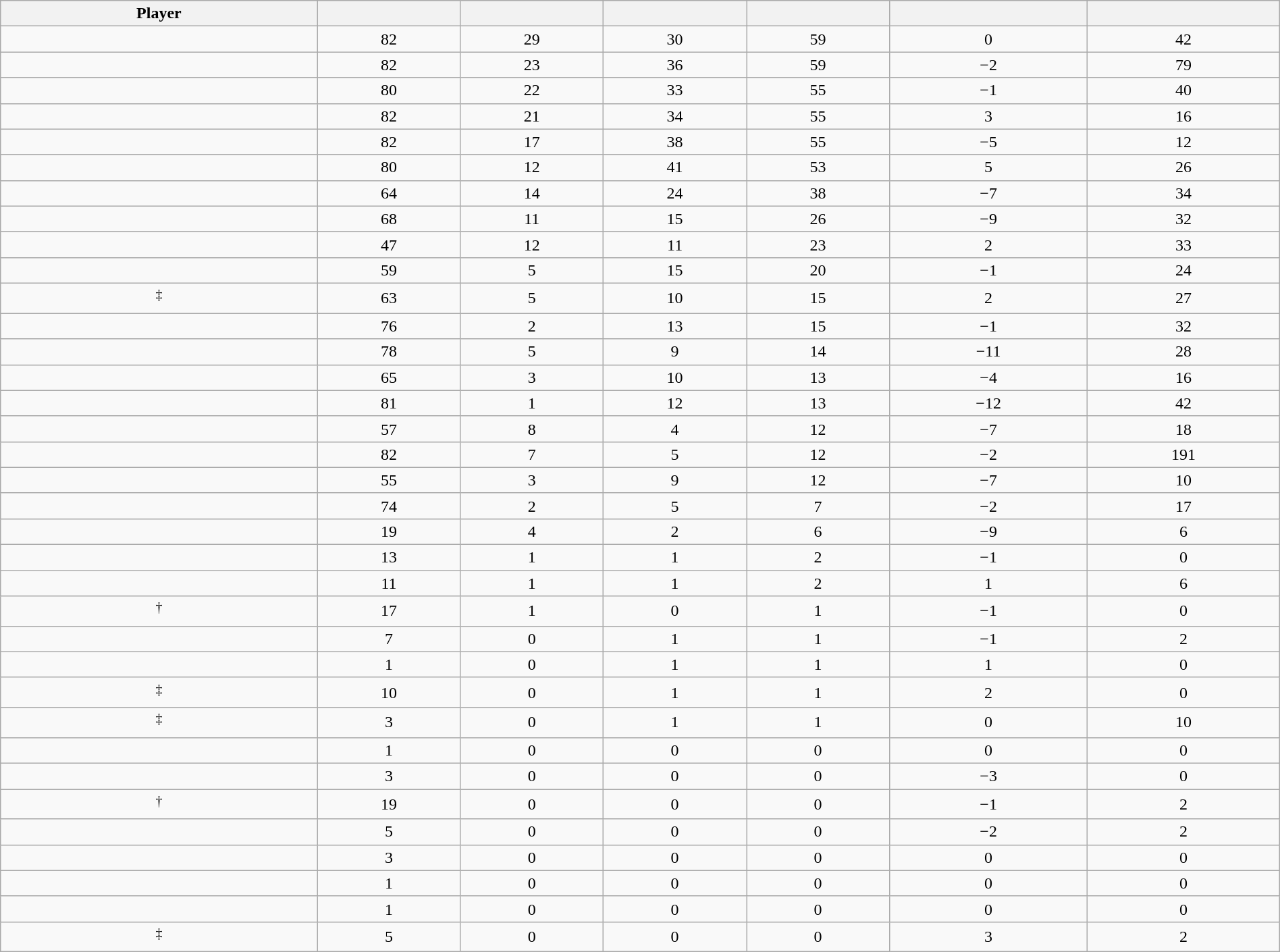<table class="wikitable sortable" style="width:100%; text-align:center;">
<tr align=center>
<th>Player</th>
<th></th>
<th></th>
<th></th>
<th></th>
<th data-sort-type="number"></th>
<th></th>
</tr>
<tr>
<td></td>
<td>82</td>
<td>29</td>
<td>30</td>
<td>59</td>
<td>0</td>
<td>42</td>
</tr>
<tr>
<td></td>
<td>82</td>
<td>23</td>
<td>36</td>
<td>59</td>
<td>−2</td>
<td>79</td>
</tr>
<tr>
<td></td>
<td>80</td>
<td>22</td>
<td>33</td>
<td>55</td>
<td>−1</td>
<td>40</td>
</tr>
<tr>
<td></td>
<td>82</td>
<td>21</td>
<td>34</td>
<td>55</td>
<td>3</td>
<td>16</td>
</tr>
<tr>
<td></td>
<td>82</td>
<td>17</td>
<td>38</td>
<td>55</td>
<td>−5</td>
<td>12</td>
</tr>
<tr>
<td></td>
<td>80</td>
<td>12</td>
<td>41</td>
<td>53</td>
<td>5</td>
<td>26</td>
</tr>
<tr>
<td></td>
<td>64</td>
<td>14</td>
<td>24</td>
<td>38</td>
<td>−7</td>
<td>34</td>
</tr>
<tr>
<td></td>
<td>68</td>
<td>11</td>
<td>15</td>
<td>26</td>
<td>−9</td>
<td>32</td>
</tr>
<tr>
<td></td>
<td>47</td>
<td>12</td>
<td>11</td>
<td>23</td>
<td>2</td>
<td>33</td>
</tr>
<tr>
<td></td>
<td>59</td>
<td>5</td>
<td>15</td>
<td>20</td>
<td>−1</td>
<td>24</td>
</tr>
<tr>
<td><sup>‡</sup></td>
<td>63</td>
<td>5</td>
<td>10</td>
<td>15</td>
<td>2</td>
<td>27</td>
</tr>
<tr>
<td></td>
<td>76</td>
<td>2</td>
<td>13</td>
<td>15</td>
<td>−1</td>
<td>32</td>
</tr>
<tr>
<td></td>
<td>78</td>
<td>5</td>
<td>9</td>
<td>14</td>
<td>−11</td>
<td>28</td>
</tr>
<tr>
<td></td>
<td>65</td>
<td>3</td>
<td>10</td>
<td>13</td>
<td>−4</td>
<td>16</td>
</tr>
<tr>
<td></td>
<td>81</td>
<td>1</td>
<td>12</td>
<td>13</td>
<td>−12</td>
<td>42</td>
</tr>
<tr>
<td></td>
<td>57</td>
<td>8</td>
<td>4</td>
<td>12</td>
<td>−7</td>
<td>18</td>
</tr>
<tr>
<td></td>
<td>82</td>
<td>7</td>
<td>5</td>
<td>12</td>
<td>−2</td>
<td>191</td>
</tr>
<tr>
<td></td>
<td>55</td>
<td>3</td>
<td>9</td>
<td>12</td>
<td>−7</td>
<td>10</td>
</tr>
<tr>
<td></td>
<td>74</td>
<td>2</td>
<td>5</td>
<td>7</td>
<td>−2</td>
<td>17</td>
</tr>
<tr>
<td></td>
<td>19</td>
<td>4</td>
<td>2</td>
<td>6</td>
<td>−9</td>
<td>6</td>
</tr>
<tr>
<td></td>
<td>13</td>
<td>1</td>
<td>1</td>
<td>2</td>
<td>−1</td>
<td>0</td>
</tr>
<tr>
<td></td>
<td>11</td>
<td>1</td>
<td>1</td>
<td>2</td>
<td>1</td>
<td>6</td>
</tr>
<tr>
<td><sup>†</sup></td>
<td>17</td>
<td>1</td>
<td>0</td>
<td>1</td>
<td>−1</td>
<td>0</td>
</tr>
<tr>
<td></td>
<td>7</td>
<td>0</td>
<td>1</td>
<td>1</td>
<td>−1</td>
<td>2</td>
</tr>
<tr>
<td></td>
<td>1</td>
<td>0</td>
<td>1</td>
<td>1</td>
<td>1</td>
<td>0</td>
</tr>
<tr>
<td><sup>‡</sup></td>
<td>10</td>
<td>0</td>
<td>1</td>
<td>1</td>
<td>2</td>
<td>0</td>
</tr>
<tr>
<td><sup>‡</sup></td>
<td>3</td>
<td>0</td>
<td>1</td>
<td>1</td>
<td>0</td>
<td>10</td>
</tr>
<tr>
<td></td>
<td>1</td>
<td>0</td>
<td>0</td>
<td>0</td>
<td>0</td>
<td>0</td>
</tr>
<tr>
<td></td>
<td>3</td>
<td>0</td>
<td>0</td>
<td>0</td>
<td>−3</td>
<td>0</td>
</tr>
<tr>
<td><sup>†</sup></td>
<td>19</td>
<td>0</td>
<td>0</td>
<td>0</td>
<td>−1</td>
<td>2</td>
</tr>
<tr>
<td></td>
<td>5</td>
<td>0</td>
<td>0</td>
<td>0</td>
<td>−2</td>
<td>2</td>
</tr>
<tr>
<td></td>
<td>3</td>
<td>0</td>
<td>0</td>
<td>0</td>
<td>0</td>
<td>0</td>
</tr>
<tr>
<td></td>
<td>1</td>
<td>0</td>
<td>0</td>
<td>0</td>
<td>0</td>
<td>0</td>
</tr>
<tr>
<td></td>
<td>1</td>
<td>0</td>
<td>0</td>
<td>0</td>
<td>0</td>
<td>0</td>
</tr>
<tr>
<td><sup>‡</sup></td>
<td>5</td>
<td>0</td>
<td>0</td>
<td>0</td>
<td>3</td>
<td>2</td>
</tr>
</table>
